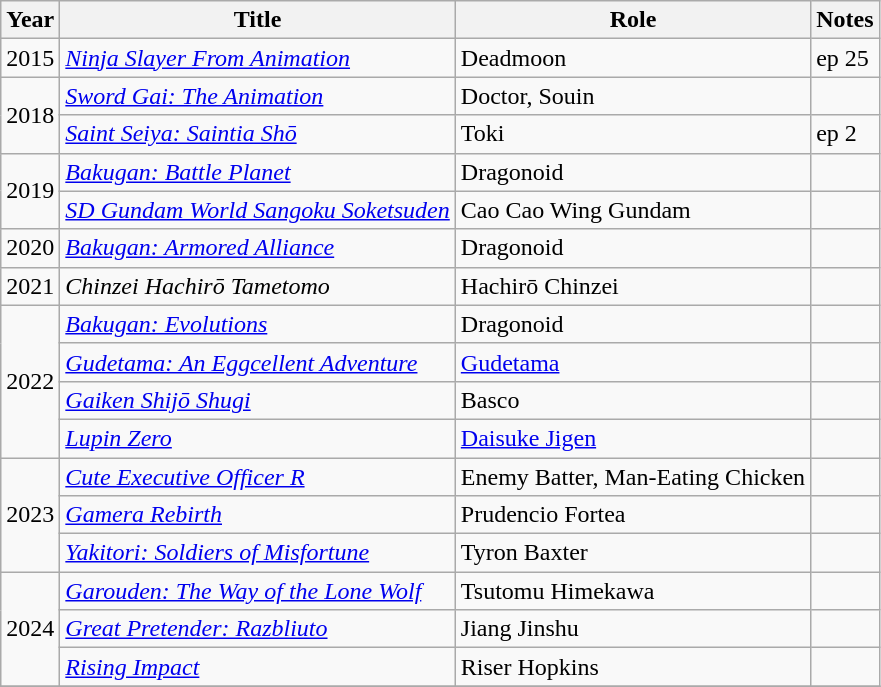<table class="wikitable">
<tr>
<th>Year</th>
<th>Title</th>
<th>Role</th>
<th class="unsortable">Notes</th>
</tr>
<tr>
<td>2015</td>
<td><em><a href='#'>Ninja Slayer From Animation</a></em></td>
<td>Deadmoon</td>
<td>ep 25</td>
</tr>
<tr>
<td rowspan="2">2018</td>
<td><em><a href='#'>Sword Gai: The Animation</a></em></td>
<td>Doctor, Souin</td>
<td></td>
</tr>
<tr>
<td><em><a href='#'>Saint Seiya: Saintia Shō</a></em></td>
<td>Toki</td>
<td>ep 2</td>
</tr>
<tr>
<td rowspan="2">2019</td>
<td><em><a href='#'>Bakugan: Battle Planet</a></em></td>
<td>Dragonoid</td>
<td></td>
</tr>
<tr>
<td><em><a href='#'>SD Gundam World Sangoku Soketsuden</a></em></td>
<td>Cao Cao Wing Gundam</td>
<td></td>
</tr>
<tr>
<td>2020</td>
<td><em><a href='#'>Bakugan: Armored Alliance</a></em></td>
<td>Dragonoid</td>
<td></td>
</tr>
<tr>
<td>2021</td>
<td><em>Chinzei Hachirō Tametomo</em></td>
<td>Hachirō Chinzei</td>
<td></td>
</tr>
<tr>
<td rowspan="4">2022</td>
<td><em><a href='#'>Bakugan: Evolutions</a></em></td>
<td>Dragonoid</td>
<td></td>
</tr>
<tr>
<td><em><a href='#'>Gudetama: An Eggcellent Adventure</a></em></td>
<td><a href='#'>Gudetama</a></td>
<td></td>
</tr>
<tr>
<td><em><a href='#'>Gaiken Shijō Shugi</a></em></td>
<td>Basco</td>
<td></td>
</tr>
<tr>
<td><em><a href='#'>Lupin Zero</a></em></td>
<td><a href='#'>Daisuke Jigen</a></td>
<td></td>
</tr>
<tr>
<td rowspan="3">2023</td>
<td><em><a href='#'>Cute Executive Officer R</a></em></td>
<td>Enemy Batter, Man-Eating Chicken</td>
<td></td>
</tr>
<tr>
<td><em><a href='#'>Gamera Rebirth</a></em></td>
<td>Prudencio Fortea</td>
<td></td>
</tr>
<tr>
<td><em><a href='#'>Yakitori: Soldiers of Misfortune</a></em></td>
<td>Tyron Baxter</td>
<td></td>
</tr>
<tr>
<td rowspan="3">2024</td>
<td><em><a href='#'>Garouden: The Way of the Lone Wolf</a></em></td>
<td>Tsutomu Himekawa</td>
<td></td>
</tr>
<tr>
<td><em><a href='#'>Great Pretender: Razbliuto</a></em></td>
<td>Jiang Jinshu</td>
<td></td>
</tr>
<tr>
<td><em><a href='#'>Rising Impact</a></em></td>
<td>Riser Hopkins</td>
<td></td>
</tr>
<tr>
</tr>
</table>
